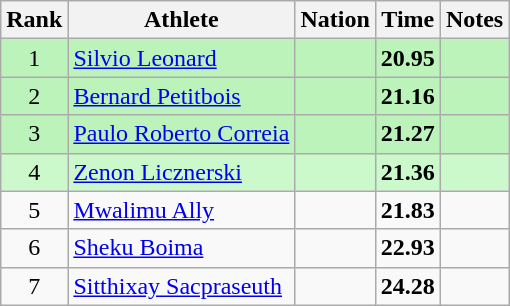<table class="wikitable sortable" style="text-align:center">
<tr>
<th>Rank</th>
<th>Athlete</th>
<th>Nation</th>
<th>Time</th>
<th>Notes</th>
</tr>
<tr style="background:#bbf3bb;">
<td>1</td>
<td align=left><a href='#'>Silvio Leonard</a></td>
<td align=left></td>
<td><strong>20.95</strong></td>
<td></td>
</tr>
<tr style="background:#bbf3bb;">
<td>2</td>
<td align=left><a href='#'>Bernard Petitbois</a></td>
<td align=left></td>
<td><strong>21.16</strong></td>
<td></td>
</tr>
<tr style="background:#bbf3bb;">
<td>3</td>
<td align=left><a href='#'>Paulo Roberto Correia</a></td>
<td align=left></td>
<td><strong>21.27</strong></td>
<td></td>
</tr>
<tr style="background:#ccf9cc;">
<td>4</td>
<td align=left><a href='#'>Zenon Licznerski</a></td>
<td align=left></td>
<td><strong>21.36</strong></td>
<td></td>
</tr>
<tr>
<td>5</td>
<td align=left><a href='#'>Mwalimu Ally</a></td>
<td align=left></td>
<td><strong>21.83</strong></td>
<td></td>
</tr>
<tr>
<td>6</td>
<td align=left><a href='#'>Sheku Boima</a></td>
<td align=left></td>
<td><strong>22.93</strong></td>
<td></td>
</tr>
<tr>
<td>7</td>
<td align=left><a href='#'>Sitthixay Sacpraseuth</a></td>
<td align=left></td>
<td><strong>24.28</strong></td>
<td></td>
</tr>
</table>
